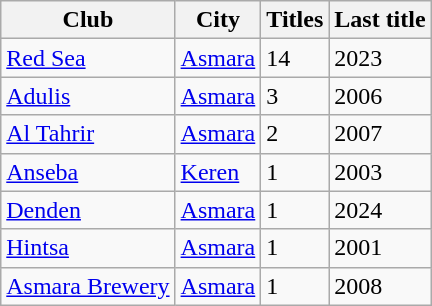<table class="wikitable">
<tr>
<th>Club</th>
<th>City</th>
<th>Titles</th>
<th>Last title</th>
</tr>
<tr>
<td><a href='#'>Red Sea</a></td>
<td><a href='#'>Asmara</a></td>
<td>14</td>
<td>2023</td>
</tr>
<tr>
<td><a href='#'>Adulis</a></td>
<td><a href='#'>Asmara</a></td>
<td>3</td>
<td>2006</td>
</tr>
<tr>
<td><a href='#'>Al Tahrir</a></td>
<td><a href='#'>Asmara</a></td>
<td>2</td>
<td>2007</td>
</tr>
<tr>
<td><a href='#'>Anseba</a></td>
<td><a href='#'>Keren</a></td>
<td>1</td>
<td>2003</td>
</tr>
<tr>
<td><a href='#'>Denden</a></td>
<td><a href='#'>Asmara</a></td>
<td>1</td>
<td>2024</td>
</tr>
<tr>
<td><a href='#'>Hintsa</a></td>
<td><a href='#'>Asmara</a></td>
<td>1</td>
<td>2001</td>
</tr>
<tr>
<td><a href='#'>Asmara Brewery</a></td>
<td><a href='#'>Asmara</a></td>
<td>1</td>
<td>2008</td>
</tr>
</table>
